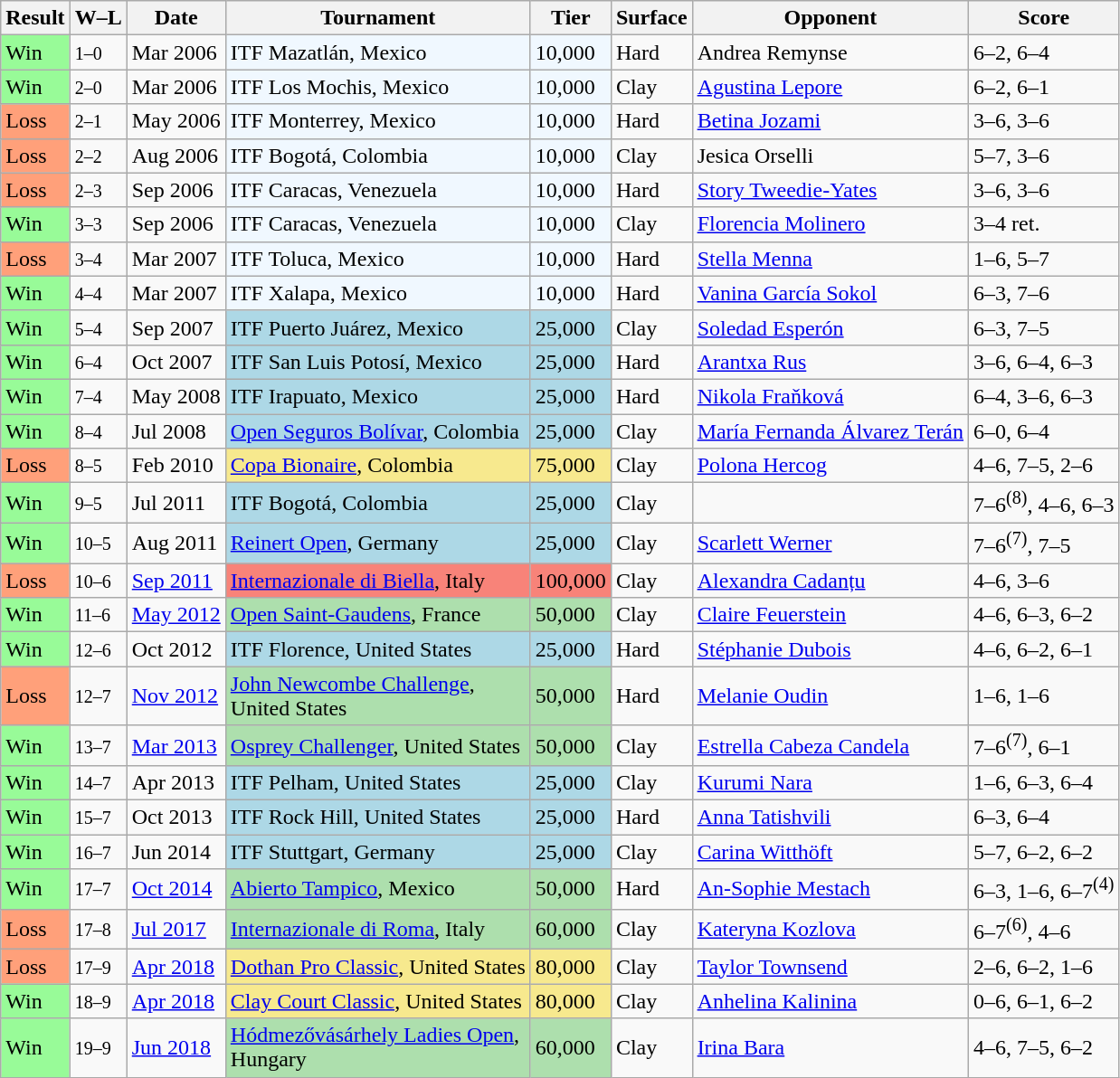<table class="sortable wikitable">
<tr>
<th>Result</th>
<th class="unsortable">W–L</th>
<th>Date</th>
<th>Tournament</th>
<th>Tier</th>
<th>Surface</th>
<th>Opponent</th>
<th class="unsortable">Score</th>
</tr>
<tr>
<td style="background:#98fb98;">Win</td>
<td><small>1–0</small></td>
<td>Mar 2006</td>
<td bgcolor=f0f8ff>ITF Mazatlán, Mexico</td>
<td bgcolor=f0f8ff>10,000</td>
<td>Hard</td>
<td> Andrea Remynse</td>
<td>6–2, 6–4</td>
</tr>
<tr>
<td style="background:#98fb98;">Win</td>
<td><small>2–0</small></td>
<td>Mar 2006</td>
<td bgcolor=f0f8ff>ITF Los Mochis, Mexico</td>
<td bgcolor=f0f8ff>10,000</td>
<td>Clay</td>
<td> <a href='#'>Agustina Lepore</a></td>
<td>6–2, 6–1</td>
</tr>
<tr>
<td style="background:#ffa07a;">Loss</td>
<td><small>2–1</small></td>
<td>May 2006</td>
<td bgcolor="#f0f8ff">ITF Monterrey, Mexico</td>
<td bgcolor="#f0f8ff">10,000</td>
<td>Hard</td>
<td> <a href='#'>Betina Jozami</a></td>
<td>3–6, 3–6</td>
</tr>
<tr>
<td style="background:#ffa07a;">Loss</td>
<td><small>2–2</small></td>
<td>Aug 2006</td>
<td bgcolor="#f0f8ff">ITF Bogotá, Colombia</td>
<td bgcolor="#f0f8ff">10,000</td>
<td>Clay</td>
<td> Jesica Orselli</td>
<td>5–7, 3–6</td>
</tr>
<tr>
<td style="background:#ffa07a;">Loss</td>
<td><small>2–3</small></td>
<td>Sep 2006</td>
<td bgcolor="#f0f8ff">ITF Caracas, Venezuela</td>
<td bgcolor="#f0f8ff">10,000</td>
<td>Hard</td>
<td> <a href='#'>Story Tweedie-Yates</a></td>
<td>3–6, 3–6</td>
</tr>
<tr>
<td style="background:#98fb98;">Win</td>
<td><small>3–3</small></td>
<td>Sep 2006</td>
<td bgcolor=f0f8ff>ITF Caracas, Venezuela</td>
<td bgcolor=f0f8ff>10,000</td>
<td>Clay</td>
<td> <a href='#'>Florencia Molinero</a></td>
<td>3–4 ret.</td>
</tr>
<tr>
<td style="background:#ffa07a;">Loss</td>
<td><small>3–4</small></td>
<td>Mar 2007</td>
<td bgcolor="#f0f8ff">ITF Toluca, Mexico</td>
<td bgcolor="#f0f8ff">10,000</td>
<td>Hard</td>
<td> <a href='#'>Stella Menna</a></td>
<td>1–6, 5–7</td>
</tr>
<tr>
<td style="background:#98fb98;">Win</td>
<td><small>4–4</small></td>
<td>Mar 2007</td>
<td bgcolor=f0f8ff>ITF Xalapa, Mexico</td>
<td bgcolor=f0f8ff>10,000</td>
<td>Hard</td>
<td> <a href='#'>Vanina García Sokol</a></td>
<td>6–3, 7–6</td>
</tr>
<tr>
<td style="background:#98fb98;">Win</td>
<td><small>5–4</small></td>
<td>Sep 2007</td>
<td bgcolor=lightblue>ITF Puerto Juárez, Mexico</td>
<td bgcolor=lightblue>25,000</td>
<td>Clay</td>
<td> <a href='#'>Soledad Esperón</a></td>
<td>6–3, 7–5</td>
</tr>
<tr>
<td style="background:#98fb98;">Win</td>
<td><small>6–4</small></td>
<td>Oct 2007</td>
<td bgcolor=lightblue>ITF San Luis Potosí, Mexico</td>
<td bgcolor=lightblue>25,000</td>
<td>Hard</td>
<td> <a href='#'>Arantxa Rus</a></td>
<td>3–6, 6–4, 6–3</td>
</tr>
<tr>
<td style="background:#98fb98;">Win</td>
<td><small>7–4</small></td>
<td>May 2008</td>
<td bgcolor=lightblue>ITF Irapuato, Mexico</td>
<td bgcolor=lightblue>25,000</td>
<td>Hard</td>
<td> <a href='#'>Nikola Fraňková</a></td>
<td>6–4, 3–6, 6–3</td>
</tr>
<tr>
<td style="background:#98fb98;">Win</td>
<td><small>8–4</small></td>
<td>Jul 2008</td>
<td bgcolor=lightblue><a href='#'>Open Seguros Bolívar</a>, Colombia</td>
<td bgcolor=lightblue>25,000</td>
<td>Clay</td>
<td> <a href='#'>María Fernanda Álvarez Terán</a></td>
<td>6–0, 6–4</td>
</tr>
<tr>
<td style="background:#ffa07a;">Loss</td>
<td><small>8–5</small></td>
<td>Feb 2010</td>
<td bgcolor=#F7E98E><a href='#'>Copa Bionaire</a>, Colombia</td>
<td bgcolor=#F7E98E>75,000</td>
<td>Clay</td>
<td> <a href='#'>Polona Hercog</a></td>
<td>4–6, 7–5, 2–6</td>
</tr>
<tr>
<td style="background:#98fb98;">Win</td>
<td><small>9–5</small></td>
<td>Jul 2011</td>
<td bgcolor=lightblue>ITF Bogotá, Colombia</td>
<td bgcolor=lightblue>25,000</td>
<td>Clay</td>
<td></td>
<td>7–6<sup>(8)</sup>, 4–6, 6–3</td>
</tr>
<tr>
<td style="background:#98fb98;">Win</td>
<td><small>10–5</small></td>
<td>Aug 2011</td>
<td bgcolor=lightblue><a href='#'>Reinert Open</a>, Germany</td>
<td bgcolor=lightblue>25,000</td>
<td>Clay</td>
<td> <a href='#'>Scarlett Werner</a></td>
<td>7–6<sup>(7)</sup>, 7–5</td>
</tr>
<tr>
<td style="background:#ffa07a;">Loss</td>
<td><small>10–6</small></td>
<td><a href='#'>Sep 2011</a></td>
<td bgcolor=#F88379><a href='#'>Internazionale di Biella</a>, Italy</td>
<td bgcolor=#F88379>100,000</td>
<td>Clay</td>
<td> <a href='#'>Alexandra Cadanțu</a></td>
<td>4–6, 3–6</td>
</tr>
<tr>
<td style="background:#98fb98;">Win</td>
<td><small>11–6</small></td>
<td><a href='#'>May 2012</a></td>
<td bgcolor=#ADDFAD><a href='#'>Open Saint-Gaudens</a>, France</td>
<td bgcolor=#ADDFAD>50,000</td>
<td>Clay</td>
<td> <a href='#'>Claire Feuerstein</a></td>
<td>4–6, 6–3, 6–2</td>
</tr>
<tr>
<td style="background:#98fb98;">Win</td>
<td><small>12–6</small></td>
<td>Oct 2012</td>
<td bgcolor=lightblue>ITF Florence, United States</td>
<td bgcolor=lightblue>25,000</td>
<td>Hard</td>
<td> <a href='#'>Stéphanie Dubois</a></td>
<td>4–6, 6–2, 6–1</td>
</tr>
<tr>
<td style="background:#ffa07a;">Loss</td>
<td><small>12–7</small></td>
<td><a href='#'>Nov 2012</a></td>
<td bgcolor=#ADDFAD><a href='#'>John Newcombe Challenge</a>, <br>United States</td>
<td bgcolor=#ADDFAD>50,000</td>
<td>Hard</td>
<td> <a href='#'>Melanie Oudin</a></td>
<td>1–6, 1–6</td>
</tr>
<tr>
<td style="background:#98fb98;">Win</td>
<td><small>13–7</small></td>
<td><a href='#'>Mar 2013</a></td>
<td bgcolor=#ADDFAD><a href='#'>Osprey Challenger</a>, United States</td>
<td bgcolor=#ADDFAD>50,000</td>
<td>Clay</td>
<td> <a href='#'>Estrella Cabeza Candela</a></td>
<td>7–6<sup>(7)</sup>, 6–1</td>
</tr>
<tr>
<td style="background:#98fb98;">Win</td>
<td><small>14–7</small></td>
<td>Apr 2013</td>
<td bgcolor=lightblue>ITF Pelham, United States</td>
<td bgcolor=lightblue>25,000</td>
<td>Clay</td>
<td> <a href='#'>Kurumi Nara</a></td>
<td>1–6, 6–3, 6–4</td>
</tr>
<tr>
<td style="background:#98fb98;">Win</td>
<td><small>15–7</small></td>
<td>Oct 2013</td>
<td bgcolor=lightblue>ITF Rock Hill, United States</td>
<td bgcolor=lightblue>25,000</td>
<td>Hard</td>
<td> <a href='#'>Anna Tatishvili</a></td>
<td>6–3, 6–4</td>
</tr>
<tr>
<td style="background:#98fb98;">Win</td>
<td><small>16–7</small></td>
<td>Jun 2014</td>
<td bgcolor=lightblue>ITF Stuttgart, Germany</td>
<td bgcolor=lightblue>25,000</td>
<td>Clay</td>
<td> <a href='#'>Carina Witthöft</a></td>
<td>5–7, 6–2, 6–2</td>
</tr>
<tr>
<td style="background:#98fb98;">Win</td>
<td><small>17–7</small></td>
<td><a href='#'>Oct 2014</a></td>
<td bgcolor="#ADDFAD"><a href='#'>Abierto Tampico</a>, Mexico</td>
<td bgcolor="#ADDFAD">50,000</td>
<td>Hard</td>
<td> <a href='#'>An-Sophie Mestach</a></td>
<td>6–3, 1–6, 6–7<sup>(4)</sup></td>
</tr>
<tr>
<td style="background:#ffa07a;">Loss</td>
<td><small>17–8</small></td>
<td><a href='#'>Jul 2017</a></td>
<td bgcolor="#addfad"><a href='#'>Internazionale di Roma</a>, Italy</td>
<td bgcolor="#addfad">60,000</td>
<td>Clay</td>
<td> <a href='#'>Kateryna Kozlova</a></td>
<td>6–7<sup>(6)</sup>, 4–6</td>
</tr>
<tr>
<td style="background:#ffa07a;">Loss</td>
<td><small>17–9</small></td>
<td><a href='#'>Apr 2018</a></td>
<td bgcolor="#f7e98e"><a href='#'>Dothan Pro Classic</a>, United States</td>
<td bgcolor="#f7e98e">80,000</td>
<td>Clay</td>
<td> <a href='#'>Taylor Townsend</a></td>
<td>2–6, 6–2, 1–6</td>
</tr>
<tr>
<td style="background:#98fb98;">Win</td>
<td><small>18–9</small></td>
<td><a href='#'>Apr 2018</a></td>
<td bgcolor="#f7e98e"><a href='#'>Clay Court Classic</a>, United States</td>
<td bgcolor="#f7e98e">80,000</td>
<td>Clay</td>
<td> <a href='#'>Anhelina Kalinina</a></td>
<td>0–6, 6–1, 6–2</td>
</tr>
<tr>
<td style="background:#98fb98;">Win</td>
<td><small>19–9</small></td>
<td><a href='#'>Jun 2018</a></td>
<td style="background:#addfad;"><a href='#'>Hódmezővásárhely Ladies Open</a>, <br>Hungary</td>
<td style="background:#addfad;">60,000</td>
<td>Clay</td>
<td> <a href='#'>Irina Bara</a></td>
<td>4–6, 7–5, 6–2</td>
</tr>
</table>
